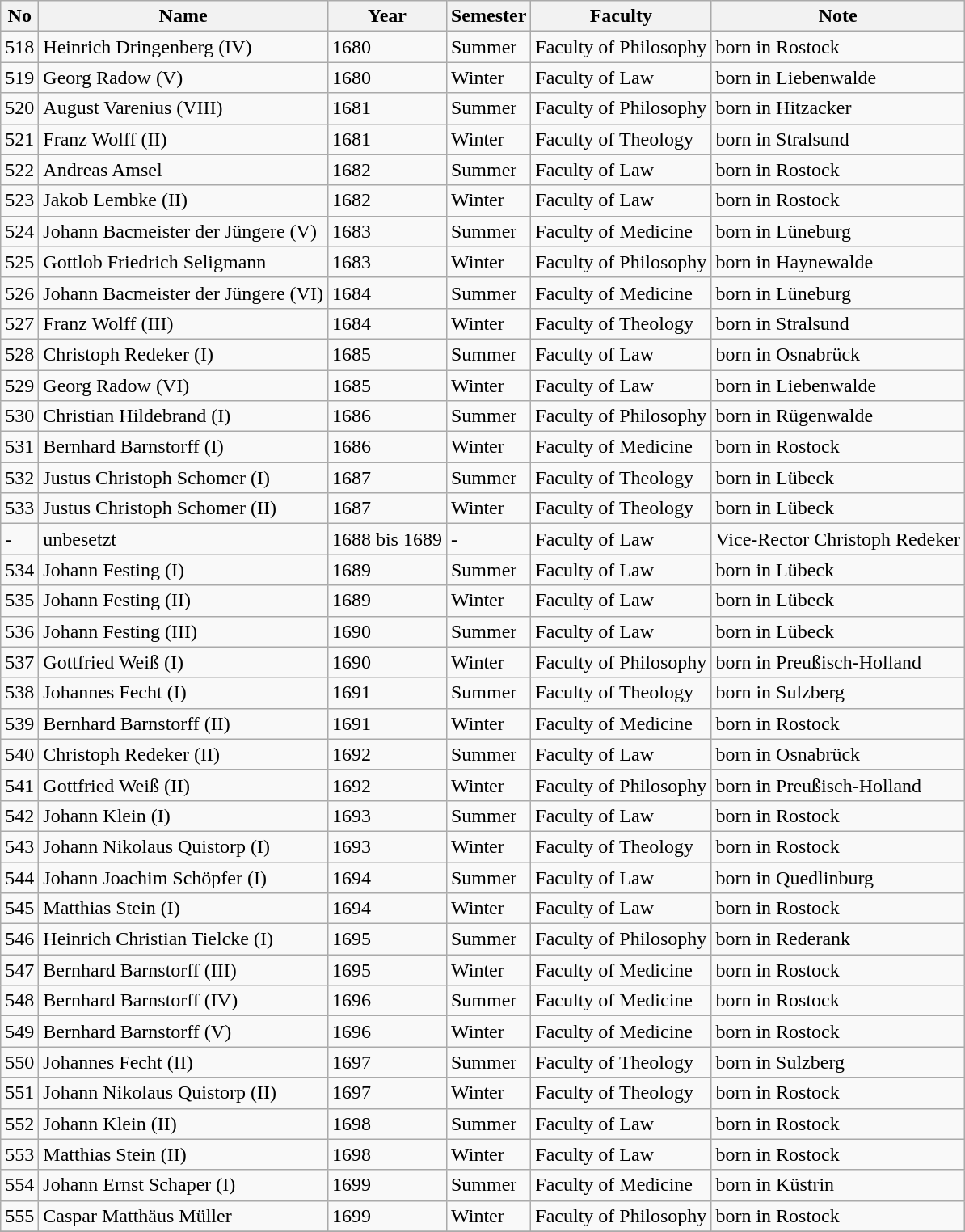<table class="wikitable">
<tr>
<th bgcolor="silver">No</th>
<th bgcolor="silver">Name</th>
<th bgcolor="silver">Year</th>
<th bgcolor="silver">Semester</th>
<th bgcolor="silver">Faculty</th>
<th bgcolor="silver">Note</th>
</tr>
<tr>
<td>518</td>
<td>Heinrich Dringenberg (IV)</td>
<td>1680</td>
<td>Summer</td>
<td>Faculty of Philosophy</td>
<td>born in Rostock</td>
</tr>
<tr>
<td>519</td>
<td>Georg Radow (V)</td>
<td>1680</td>
<td>Winter</td>
<td>Faculty of Law</td>
<td>born in Liebenwalde</td>
</tr>
<tr>
<td>520</td>
<td>August Varenius (VIII)</td>
<td>1681</td>
<td>Summer</td>
<td>Faculty of Philosophy</td>
<td>born in Hitzacker</td>
</tr>
<tr>
<td>521</td>
<td>Franz Wolff (II)</td>
<td>1681</td>
<td>Winter</td>
<td>Faculty of Theology</td>
<td>born in Stralsund</td>
</tr>
<tr>
<td>522</td>
<td>Andreas Amsel<br></td>
<td>1682</td>
<td>Summer</td>
<td>Faculty of Law</td>
<td>born in Rostock</td>
</tr>
<tr>
<td>523</td>
<td>Jakob Lembke (II)</td>
<td>1682</td>
<td>Winter</td>
<td>Faculty of Law</td>
<td>born in Rostock</td>
</tr>
<tr>
<td>524</td>
<td>Johann Bacmeister der Jüngere (V)</td>
<td>1683</td>
<td>Summer</td>
<td>Faculty of Medicine</td>
<td>born in Lüneburg</td>
</tr>
<tr>
<td>525</td>
<td>Gottlob Friedrich Seligmann</td>
<td>1683</td>
<td>Winter</td>
<td>Faculty of Philosophy</td>
<td>born in Haynewalde</td>
</tr>
<tr>
<td>526</td>
<td>Johann Bacmeister der Jüngere (VI)</td>
<td>1684</td>
<td>Summer</td>
<td>Faculty of Medicine</td>
<td>born in Lüneburg</td>
</tr>
<tr>
<td>527</td>
<td>Franz Wolff (III)</td>
<td>1684</td>
<td>Winter</td>
<td>Faculty of Theology</td>
<td>born in Stralsund</td>
</tr>
<tr>
<td>528</td>
<td>Christoph Redeker (I)</td>
<td>1685</td>
<td>Summer</td>
<td>Faculty of Law</td>
<td>born in Osnabrück</td>
</tr>
<tr>
<td>529</td>
<td>Georg Radow (VI)</td>
<td>1685</td>
<td>Winter</td>
<td>Faculty of Law</td>
<td>born in Liebenwalde</td>
</tr>
<tr>
<td>530</td>
<td>Christian Hildebrand (I)</td>
<td>1686</td>
<td>Summer</td>
<td>Faculty of Philosophy</td>
<td>born in Rügenwalde</td>
</tr>
<tr>
<td>531</td>
<td>Bernhard Barnstorff (I)</td>
<td>1686</td>
<td>Winter</td>
<td>Faculty of Medicine</td>
<td>born in Rostock</td>
</tr>
<tr>
<td>532</td>
<td>Justus Christoph Schomer (I)</td>
<td>1687</td>
<td>Summer</td>
<td>Faculty of Theology</td>
<td>born in Lübeck</td>
</tr>
<tr>
<td>533</td>
<td>Justus Christoph Schomer (II)</td>
<td>1687</td>
<td>Winter</td>
<td>Faculty of Theology</td>
<td>born in Lübeck</td>
</tr>
<tr>
<td>-</td>
<td>unbesetzt</td>
<td>1688 bis 1689</td>
<td>-</td>
<td>Faculty of Law</td>
<td>Vice-Rector Christoph Redeker</td>
</tr>
<tr>
<td>534</td>
<td>Johann Festing (I)</td>
<td>1689</td>
<td>Summer</td>
<td>Faculty of Law</td>
<td>born in Lübeck</td>
</tr>
<tr>
<td>535</td>
<td>Johann Festing (II)</td>
<td>1689</td>
<td>Winter</td>
<td>Faculty of Law</td>
<td>born in Lübeck</td>
</tr>
<tr>
<td>536</td>
<td>Johann Festing (III)</td>
<td>1690</td>
<td>Summer</td>
<td>Faculty of Law</td>
<td>born in Lübeck</td>
</tr>
<tr>
<td>537</td>
<td>Gottfried Weiß (I)</td>
<td>1690</td>
<td>Winter</td>
<td>Faculty of Philosophy</td>
<td>born in Preußisch-Holland</td>
</tr>
<tr>
<td>538</td>
<td>Johannes Fecht (I)</td>
<td>1691</td>
<td>Summer</td>
<td>Faculty of Theology</td>
<td>born in Sulzberg</td>
</tr>
<tr>
<td>539</td>
<td>Bernhard Barnstorff (II)</td>
<td>1691</td>
<td>Winter</td>
<td>Faculty of Medicine</td>
<td>born in Rostock</td>
</tr>
<tr>
<td>540</td>
<td>Christoph Redeker (II)</td>
<td>1692</td>
<td>Summer</td>
<td>Faculty of Law</td>
<td>born in Osnabrück</td>
</tr>
<tr>
<td>541</td>
<td>Gottfried Weiß (II)</td>
<td>1692</td>
<td>Winter</td>
<td>Faculty of Philosophy</td>
<td>born in Preußisch-Holland</td>
</tr>
<tr>
<td>542</td>
<td>Johann Klein (I)</td>
<td>1693</td>
<td>Summer</td>
<td>Faculty of Law</td>
<td>born in Rostock</td>
</tr>
<tr>
<td>543</td>
<td>Johann Nikolaus Quistorp (I)</td>
<td>1693</td>
<td>Winter</td>
<td>Faculty of Theology</td>
<td>born in Rostock</td>
</tr>
<tr>
<td>544</td>
<td>Johann Joachim Schöpfer (I)</td>
<td>1694</td>
<td>Summer</td>
<td>Faculty of Law</td>
<td>born in Quedlinburg</td>
</tr>
<tr>
<td>545</td>
<td>Matthias Stein (I)</td>
<td>1694</td>
<td>Winter</td>
<td>Faculty of Law</td>
<td>born in Rostock</td>
</tr>
<tr>
<td>546</td>
<td>Heinrich Christian Tielcke (I)</td>
<td>1695</td>
<td>Summer</td>
<td>Faculty of Philosophy</td>
<td>born in Rederank</td>
</tr>
<tr>
<td>547</td>
<td>Bernhard Barnstorff (III)</td>
<td>1695</td>
<td>Winter</td>
<td>Faculty of Medicine</td>
<td>born in Rostock</td>
</tr>
<tr>
<td>548</td>
<td>Bernhard Barnstorff (IV)</td>
<td>1696</td>
<td>Summer</td>
<td>Faculty of Medicine</td>
<td>born in Rostock</td>
</tr>
<tr>
<td>549</td>
<td>Bernhard Barnstorff (V)</td>
<td>1696</td>
<td>Winter</td>
<td>Faculty of Medicine</td>
<td>born in Rostock</td>
</tr>
<tr>
<td>550</td>
<td>Johannes Fecht (II)</td>
<td>1697</td>
<td>Summer</td>
<td>Faculty of Theology</td>
<td>born in Sulzberg</td>
</tr>
<tr>
<td>551</td>
<td>Johann Nikolaus Quistorp (II)</td>
<td>1697</td>
<td>Winter</td>
<td>Faculty of Theology</td>
<td>born in Rostock</td>
</tr>
<tr>
<td>552</td>
<td>Johann Klein (II)</td>
<td>1698</td>
<td>Summer</td>
<td>Faculty of Law</td>
<td>born in Rostock</td>
</tr>
<tr>
<td>553</td>
<td>Matthias Stein (II)</td>
<td>1698</td>
<td>Winter</td>
<td>Faculty of Law</td>
<td>born in Rostock</td>
</tr>
<tr>
<td>554</td>
<td>Johann Ernst Schaper (I)</td>
<td>1699</td>
<td>Summer</td>
<td>Faculty of Medicine</td>
<td>born in Küstrin</td>
</tr>
<tr>
<td>555</td>
<td>Caspar Matthäus Müller</td>
<td>1699</td>
<td>Winter</td>
<td>Faculty of Philosophy</td>
<td>born in Rostock</td>
</tr>
<tr>
</tr>
</table>
